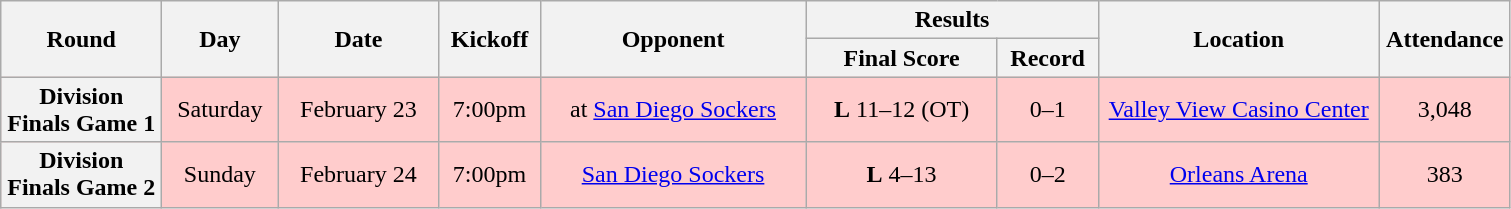<table class="wikitable">
<tr>
<th rowspan="2" width="100">Round</th>
<th rowspan="2" width="70">Day</th>
<th rowspan="2" width="100">Date</th>
<th rowspan="2" width="60">Kickoff</th>
<th rowspan="2" width="170">Opponent</th>
<th colspan="2" width="180">Results</th>
<th rowspan="2" width="180">Location</th>
<th rowspan="2" width="80">Attendance</th>
</tr>
<tr>
<th width="120">Final Score</th>
<th width="60">Record</th>
</tr>
<tr align="center" bgcolor="#FFCCCC">
<th>Division Finals Game 1</th>
<td>Saturday</td>
<td>February 23</td>
<td>7:00pm</td>
<td>at <a href='#'>San Diego Sockers</a></td>
<td><strong>L</strong> 11–12 (OT)</td>
<td>0–1</td>
<td><a href='#'>Valley View Casino Center</a></td>
<td>3,048</td>
</tr>
<tr align="center" bgcolor="#FFCCCC">
<th>Division Finals Game 2</th>
<td>Sunday</td>
<td>February 24</td>
<td>7:00pm</td>
<td><a href='#'>San Diego Sockers</a></td>
<td><strong>L</strong> 4–13</td>
<td>0–2</td>
<td><a href='#'>Orleans Arena</a></td>
<td>383</td>
</tr>
</table>
